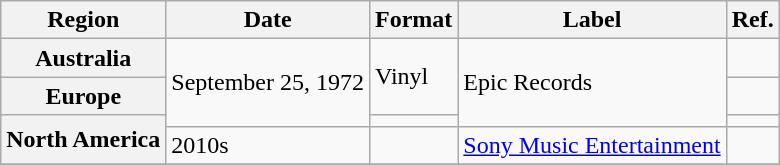<table class="wikitable plainrowheaders">
<tr>
<th scope="col">Region</th>
<th scope="col">Date</th>
<th scope="col">Format</th>
<th scope="col">Label</th>
<th scope="col">Ref.</th>
</tr>
<tr>
<th scope="row">Australia</th>
<td rowspan="3">September 25, 1972</td>
<td rowspan="2">Vinyl</td>
<td rowspan="3">Epic Records</td>
<td></td>
</tr>
<tr>
<th scope="row">Europe</th>
<td></td>
</tr>
<tr>
<th scope="row" rowspan="2">North America</th>
<td></td>
<td></td>
</tr>
<tr>
<td>2010s</td>
<td></td>
<td><a href='#'>Sony Music Entertainment</a></td>
<td></td>
</tr>
<tr>
</tr>
</table>
